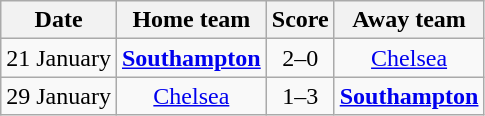<table class="wikitable" style="text-align: center">
<tr>
<th>Date</th>
<th>Home team</th>
<th>Score</th>
<th>Away team</th>
</tr>
<tr>
<td>21 January</td>
<td><strong><a href='#'>Southampton</a></strong></td>
<td>2–0</td>
<td><a href='#'>Chelsea</a></td>
</tr>
<tr>
<td>29 January</td>
<td><a href='#'>Chelsea</a></td>
<td>1–3</td>
<td><strong><a href='#'>Southampton</a></strong></td>
</tr>
</table>
